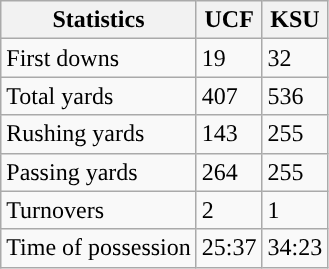<table class="wikitable" style="float: left;">
<tr>
<th>Statistics</th>
<th>UCF</th>
<th>KSU</th>
</tr>
<tr>
<td>First downs</td>
<td>19</td>
<td>32</td>
</tr>
<tr>
<td>Total yards</td>
<td>407</td>
<td>536</td>
</tr>
<tr>
<td>Rushing yards</td>
<td>143</td>
<td>255</td>
</tr>
<tr>
<td>Passing yards</td>
<td>264</td>
<td>255</td>
</tr>
<tr>
<td>Turnovers</td>
<td>2</td>
<td>1</td>
</tr>
<tr>
<td>Time of possession</td>
<td>25:37</td>
<td>34:23</td>
</tr>
</table>
